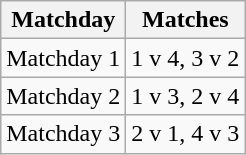<table class="wikitable">
<tr>
<th>Matchday</th>
<th>Matches</th>
</tr>
<tr>
<td>Matchday 1</td>
<td>1 v 4, 3 v 2</td>
</tr>
<tr>
<td>Matchday 2</td>
<td>1 v 3, 2 v 4</td>
</tr>
<tr>
<td>Matchday 3</td>
<td>2 v 1, 4 v 3</td>
</tr>
</table>
